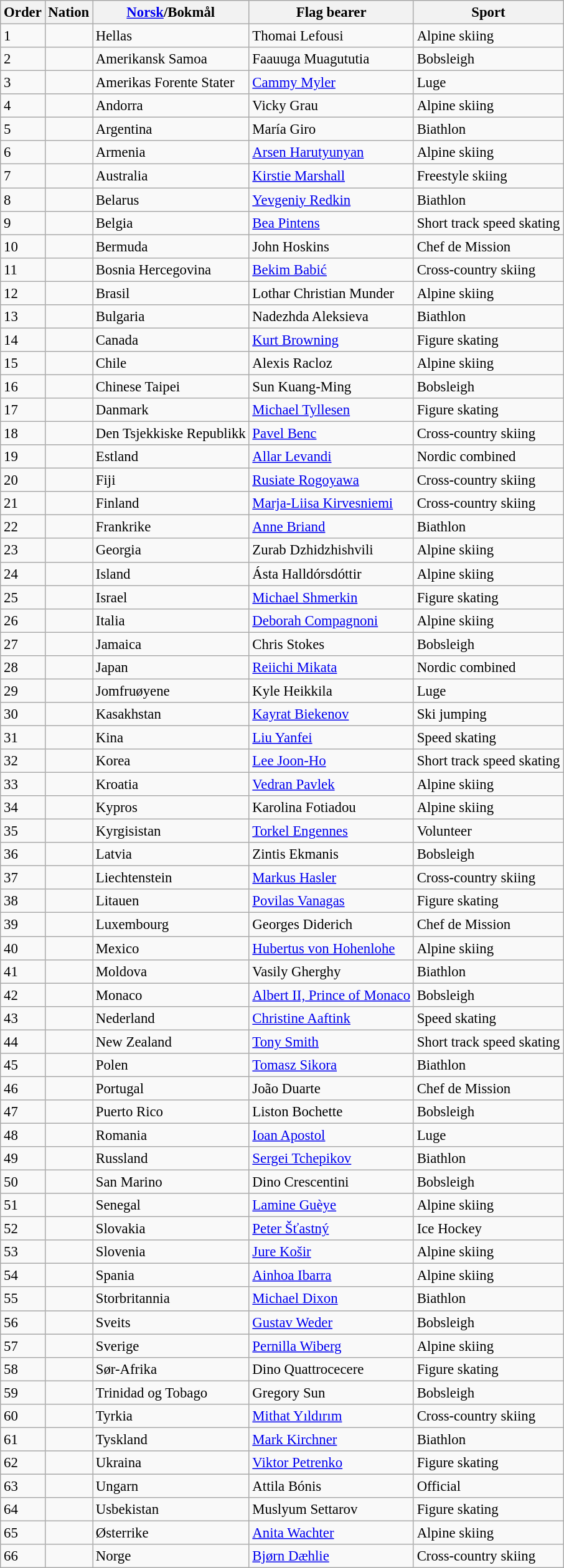<table class="wikitable sortable" style="font-size:95%">
<tr>
<th>Order</th>
<th>Nation</th>
<th><a href='#'>Norsk</a>/Bokmål</th>
<th>Flag bearer</th>
<th>Sport</th>
</tr>
<tr>
<td>1</td>
<td></td>
<td>Hellas</td>
<td>Thomai Lefousi</td>
<td>Alpine skiing</td>
</tr>
<tr>
<td>2</td>
<td></td>
<td>Amerikansk Samoa</td>
<td>Faauuga Muagututia</td>
<td>Bobsleigh</td>
</tr>
<tr>
<td>3</td>
<td></td>
<td>Amerikas Forente Stater</td>
<td><a href='#'>Cammy Myler</a></td>
<td>Luge</td>
</tr>
<tr>
<td>4</td>
<td></td>
<td>Andorra</td>
<td>Vicky Grau</td>
<td>Alpine skiing</td>
</tr>
<tr>
<td>5</td>
<td></td>
<td>Argentina</td>
<td>María Giro</td>
<td>Biathlon</td>
</tr>
<tr>
<td>6</td>
<td></td>
<td>Armenia</td>
<td><a href='#'>Arsen Harutyunyan</a></td>
<td>Alpine skiing</td>
</tr>
<tr>
<td>7</td>
<td></td>
<td>Australia</td>
<td><a href='#'>Kirstie Marshall</a></td>
<td>Freestyle skiing</td>
</tr>
<tr>
<td>8</td>
<td></td>
<td>Belarus</td>
<td><a href='#'>Yevgeniy Redkin</a></td>
<td>Biathlon</td>
</tr>
<tr>
<td>9</td>
<td></td>
<td>Belgia</td>
<td><a href='#'>Bea Pintens</a></td>
<td>Short track speed skating</td>
</tr>
<tr>
<td>10</td>
<td></td>
<td>Bermuda</td>
<td>John Hoskins</td>
<td>Chef de Mission</td>
</tr>
<tr>
<td>11</td>
<td></td>
<td>Bosnia Hercegovina</td>
<td><a href='#'>Bekim Babić</a></td>
<td>Cross-country skiing</td>
</tr>
<tr>
<td>12</td>
<td></td>
<td>Brasil</td>
<td>Lothar Christian Munder</td>
<td>Alpine skiing</td>
</tr>
<tr>
<td>13</td>
<td></td>
<td>Bulgaria</td>
<td>Nadezhda Aleksieva</td>
<td>Biathlon</td>
</tr>
<tr>
<td>14</td>
<td></td>
<td>Canada</td>
<td><a href='#'>Kurt Browning</a></td>
<td>Figure skating</td>
</tr>
<tr>
<td>15</td>
<td></td>
<td>Chile</td>
<td>Alexis Racloz</td>
<td>Alpine skiing</td>
</tr>
<tr>
<td>16</td>
<td></td>
<td>Chinese Taipei</td>
<td>Sun Kuang-Ming</td>
<td>Bobsleigh</td>
</tr>
<tr>
<td>17</td>
<td></td>
<td>Danmark</td>
<td><a href='#'>Michael Tyllesen</a></td>
<td>Figure skating</td>
</tr>
<tr>
<td>18</td>
<td></td>
<td>Den Tsjekkiske Republikk</td>
<td><a href='#'>Pavel Benc</a></td>
<td>Cross-country skiing</td>
</tr>
<tr>
<td>19</td>
<td></td>
<td>Estland</td>
<td><a href='#'>Allar Levandi</a></td>
<td>Nordic combined</td>
</tr>
<tr>
<td>20</td>
<td></td>
<td>Fiji</td>
<td><a href='#'>Rusiate Rogoyawa</a></td>
<td>Cross-country skiing</td>
</tr>
<tr>
<td>21</td>
<td></td>
<td>Finland</td>
<td><a href='#'>Marja-Liisa Kirvesniemi</a></td>
<td>Cross-country skiing</td>
</tr>
<tr>
<td>22</td>
<td></td>
<td>Frankrike</td>
<td><a href='#'>Anne Briand</a></td>
<td>Biathlon</td>
</tr>
<tr>
<td>23</td>
<td></td>
<td>Georgia</td>
<td>Zurab Dzhidzhishvili</td>
<td>Alpine skiing</td>
</tr>
<tr>
<td>24</td>
<td></td>
<td>Island</td>
<td>Ásta Halldórsdóttir</td>
<td>Alpine skiing</td>
</tr>
<tr>
<td>25</td>
<td></td>
<td>Israel</td>
<td><a href='#'>Michael Shmerkin</a></td>
<td>Figure skating</td>
</tr>
<tr>
<td>26</td>
<td></td>
<td>Italia</td>
<td><a href='#'>Deborah Compagnoni</a></td>
<td>Alpine skiing</td>
</tr>
<tr>
<td>27</td>
<td></td>
<td>Jamaica</td>
<td>Chris Stokes</td>
<td>Bobsleigh</td>
</tr>
<tr>
<td>28</td>
<td></td>
<td>Japan</td>
<td><a href='#'>Reiichi Mikata</a></td>
<td>Nordic combined</td>
</tr>
<tr>
<td>29</td>
<td></td>
<td>Jomfruøyene</td>
<td>Kyle Heikkila</td>
<td>Luge</td>
</tr>
<tr>
<td>30</td>
<td></td>
<td>Kasakhstan</td>
<td><a href='#'>Kayrat Biekenov</a></td>
<td>Ski jumping</td>
</tr>
<tr>
<td>31</td>
<td></td>
<td>Kina</td>
<td><a href='#'>Liu Yanfei</a></td>
<td>Speed skating</td>
</tr>
<tr>
<td>32</td>
<td></td>
<td>Korea</td>
<td><a href='#'>Lee Joon-Ho</a></td>
<td>Short track speed skating</td>
</tr>
<tr>
<td>33</td>
<td></td>
<td>Kroatia</td>
<td><a href='#'>Vedran Pavlek</a></td>
<td>Alpine skiing</td>
</tr>
<tr>
<td>34</td>
<td></td>
<td>Kypros</td>
<td>Karolina Fotiadou</td>
<td>Alpine skiing</td>
</tr>
<tr>
<td>35</td>
<td></td>
<td>Kyrgisistan</td>
<td><a href='#'>Torkel Engennes</a></td>
<td>Volunteer</td>
</tr>
<tr>
<td>36</td>
<td></td>
<td>Latvia</td>
<td>Zintis Ekmanis</td>
<td>Bobsleigh</td>
</tr>
<tr>
<td>37</td>
<td></td>
<td>Liechtenstein</td>
<td><a href='#'>Markus Hasler</a></td>
<td>Cross-country skiing</td>
</tr>
<tr>
<td>38</td>
<td></td>
<td>Litauen</td>
<td><a href='#'>Povilas Vanagas</a></td>
<td>Figure skating</td>
</tr>
<tr>
<td>39</td>
<td></td>
<td>Luxembourg</td>
<td>Georges Diderich</td>
<td>Chef de Mission</td>
</tr>
<tr>
<td>40</td>
<td></td>
<td>Mexico</td>
<td><a href='#'>Hubertus von Hohenlohe</a></td>
<td>Alpine skiing</td>
</tr>
<tr>
<td>41</td>
<td></td>
<td>Moldova</td>
<td>Vasily Gherghy</td>
<td>Biathlon</td>
</tr>
<tr>
<td>42</td>
<td></td>
<td>Monaco</td>
<td><a href='#'>Albert II, Prince of Monaco</a></td>
<td>Bobsleigh</td>
</tr>
<tr>
<td>43</td>
<td></td>
<td>Nederland</td>
<td><a href='#'>Christine Aaftink</a></td>
<td>Speed skating</td>
</tr>
<tr>
<td>44</td>
<td></td>
<td>New Zealand</td>
<td><a href='#'>Tony Smith</a></td>
<td>Short track speed skating</td>
</tr>
<tr>
<td>45</td>
<td></td>
<td>Polen</td>
<td><a href='#'>Tomasz Sikora</a></td>
<td>Biathlon</td>
</tr>
<tr>
<td>46</td>
<td></td>
<td>Portugal</td>
<td>João Duarte</td>
<td>Chef de Mission</td>
</tr>
<tr>
<td>47</td>
<td></td>
<td>Puerto Rico</td>
<td>Liston Bochette</td>
<td>Bobsleigh</td>
</tr>
<tr>
<td>48</td>
<td></td>
<td>Romania</td>
<td><a href='#'>Ioan Apostol</a></td>
<td>Luge</td>
</tr>
<tr>
<td>49</td>
<td></td>
<td>Russland</td>
<td><a href='#'>Sergei Tchepikov</a></td>
<td>Biathlon</td>
</tr>
<tr>
<td>50</td>
<td></td>
<td>San Marino</td>
<td>Dino Crescentini</td>
<td>Bobsleigh</td>
</tr>
<tr>
<td>51</td>
<td></td>
<td>Senegal</td>
<td><a href='#'>Lamine Guèye</a></td>
<td>Alpine skiing</td>
</tr>
<tr>
<td>52</td>
<td></td>
<td>Slovakia</td>
<td><a href='#'>Peter Šťastný</a></td>
<td>Ice Hockey</td>
</tr>
<tr>
<td>53</td>
<td></td>
<td>Slovenia</td>
<td><a href='#'>Jure Košir</a></td>
<td>Alpine skiing</td>
</tr>
<tr>
<td>54</td>
<td></td>
<td>Spania</td>
<td><a href='#'>Ainhoa Ibarra</a></td>
<td>Alpine skiing</td>
</tr>
<tr>
<td>55</td>
<td></td>
<td>Storbritannia</td>
<td><a href='#'>Michael Dixon</a></td>
<td>Biathlon</td>
</tr>
<tr>
<td>56</td>
<td></td>
<td>Sveits</td>
<td><a href='#'>Gustav Weder</a></td>
<td>Bobsleigh</td>
</tr>
<tr>
<td>57</td>
<td></td>
<td>Sverige</td>
<td><a href='#'>Pernilla Wiberg</a></td>
<td>Alpine skiing</td>
</tr>
<tr>
<td>58</td>
<td></td>
<td>Sør-Afrika</td>
<td>Dino Quattrocecere</td>
<td>Figure skating</td>
</tr>
<tr>
<td>59</td>
<td></td>
<td>Trinidad og Tobago</td>
<td>Gregory Sun</td>
<td>Bobsleigh</td>
</tr>
<tr>
<td>60</td>
<td></td>
<td>Tyrkia</td>
<td><a href='#'>Mithat Yıldırım</a></td>
<td>Cross-country skiing</td>
</tr>
<tr>
<td>61</td>
<td></td>
<td>Tyskland</td>
<td><a href='#'>Mark Kirchner</a></td>
<td>Biathlon</td>
</tr>
<tr>
<td>62</td>
<td></td>
<td>Ukraina</td>
<td><a href='#'>Viktor Petrenko</a></td>
<td>Figure skating</td>
</tr>
<tr>
<td>63</td>
<td></td>
<td>Ungarn</td>
<td>Attila Bónis</td>
<td>Official</td>
</tr>
<tr>
<td>64</td>
<td></td>
<td>Usbekistan</td>
<td>Muslyum Settarov</td>
<td>Figure skating</td>
</tr>
<tr>
<td>65</td>
<td></td>
<td>Østerrike</td>
<td><a href='#'>Anita Wachter</a></td>
<td>Alpine skiing</td>
</tr>
<tr>
<td>66</td>
<td></td>
<td>Norge</td>
<td><a href='#'>Bjørn Dæhlie</a></td>
<td>Cross-country skiing</td>
</tr>
</table>
